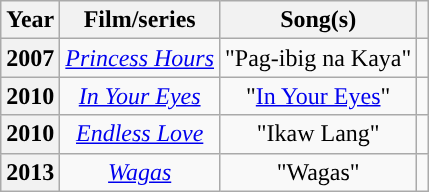<table class="wikitable plainrowheaders" style="text-align:center;">
<tr>
<th scope="col">Year</th>
<th scope="col">Film/series</th>
<th scope="col">Song(s)</th>
<th scope="col"></th>
</tr>
<tr>
<th scope=row>2007</th>
<td><em><a href='#'>Princess Hours</a></em></td>
<td>"Pag-ibig na Kaya"<br></td>
<td></td>
</tr>
<tr>
<th scope=row>2010</th>
<td><em><a href='#'>In Your Eyes</a></em></td>
<td>"<a href='#'>In Your Eyes</a>"</td>
<td></td>
</tr>
<tr>
<th scope=row>2010</th>
<td><em><a href='#'>Endless Love</a></em></td>
<td>"Ikaw Lang"</td>
<td></td>
</tr>
<tr>
<th scope=row>2013</th>
<td><em><a href='#'>Wagas</a></em></td>
<td>"Wagas"</td>
<td></td>
</tr>
</table>
